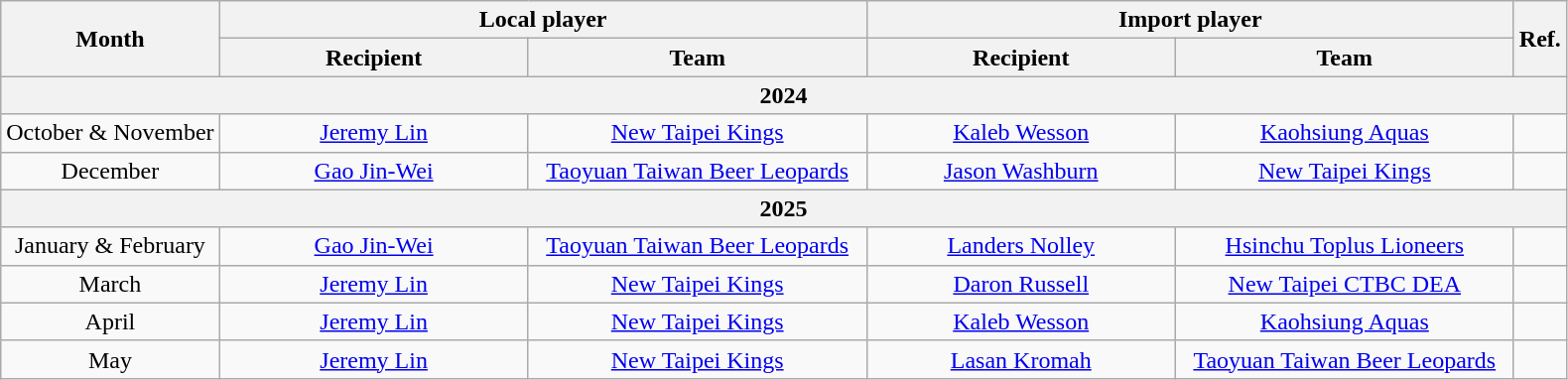<table class="wikitable" style="text-align: center;">
<tr>
<th rowspan=2>Month</th>
<th colspan=2 style="width:420px;">Local player</th>
<th colspan=2 style="width:420px;">Import player</th>
<th rowspan=2 style="width:20px;">Ref.</th>
</tr>
<tr>
<th style="width:200px;">Recipient</th>
<th style="width:220px;">Team</th>
<th style="width:200px;">Recipient</th>
<th style="width:220px;">Team</th>
</tr>
<tr>
<th colspan=6>2024</th>
</tr>
<tr>
<td>October & November</td>
<td><a href='#'>Jeremy Lin</a></td>
<td><a href='#'>New Taipei Kings</a></td>
<td><a href='#'>Kaleb Wesson</a></td>
<td><a href='#'>Kaohsiung Aquas</a></td>
<td></td>
</tr>
<tr>
<td>December</td>
<td><a href='#'>Gao Jin-Wei</a></td>
<td><a href='#'>Taoyuan Taiwan Beer Leopards</a></td>
<td><a href='#'>Jason Washburn</a></td>
<td><a href='#'>New Taipei Kings</a></td>
<td></td>
</tr>
<tr>
<th colspan=6>2025</th>
</tr>
<tr>
<td>January & February</td>
<td><a href='#'>Gao Jin-Wei</a></td>
<td><a href='#'>Taoyuan Taiwan Beer Leopards</a></td>
<td><a href='#'>Landers Nolley</a></td>
<td><a href='#'>Hsinchu Toplus Lioneers</a></td>
<td></td>
</tr>
<tr>
<td>March</td>
<td><a href='#'>Jeremy Lin</a></td>
<td><a href='#'>New Taipei Kings</a></td>
<td><a href='#'>Daron Russell</a></td>
<td><a href='#'>New Taipei CTBC DEA</a></td>
<td></td>
</tr>
<tr>
<td>April</td>
<td><a href='#'>Jeremy Lin</a></td>
<td><a href='#'>New Taipei Kings</a></td>
<td><a href='#'>Kaleb Wesson</a></td>
<td><a href='#'>Kaohsiung Aquas</a></td>
<td></td>
</tr>
<tr>
<td>May</td>
<td><a href='#'>Jeremy Lin</a></td>
<td><a href='#'>New Taipei Kings</a></td>
<td><a href='#'>Lasan Kromah</a></td>
<td><a href='#'>Taoyuan Taiwan Beer Leopards</a></td>
<td></td>
</tr>
</table>
